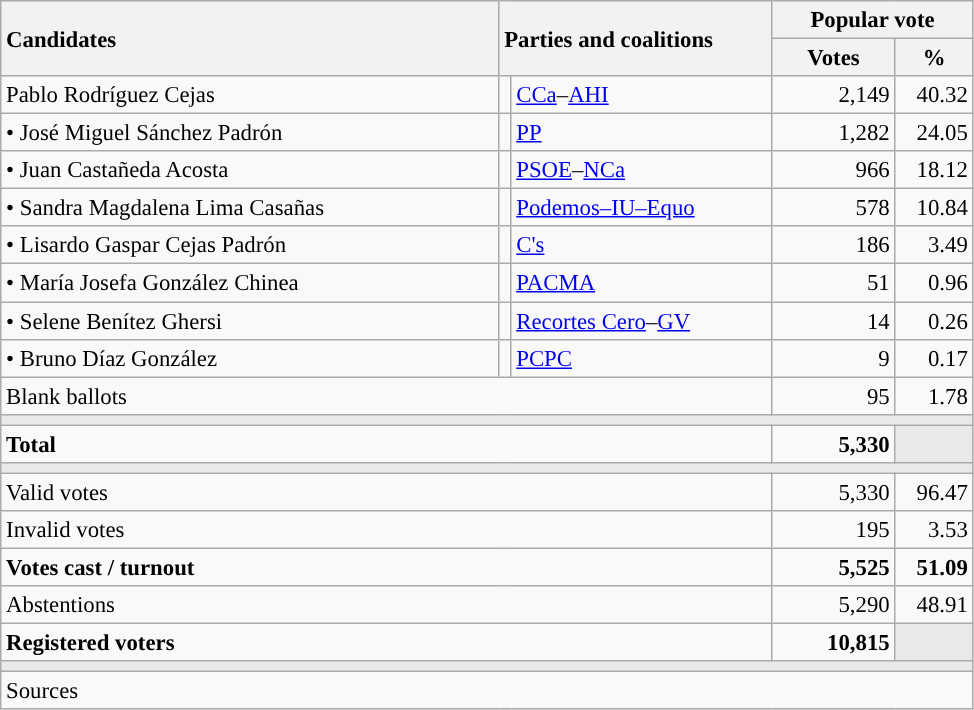<table class="wikitable" style="text-align:right; font-size:95%;">
<tr>
<th style="text-align:left;" rowspan="2" width="325">Candidates</th>
<th style="text-align:left;" rowspan="2" colspan="2" width="175">Parties and coalitions</th>
<th colspan="2">Popular vote</th>
</tr>
<tr>
<th width="75">Votes</th>
<th width="45">%</th>
</tr>
<tr>
<td align="left"> Pablo Rodríguez Cejas</td>
<td width="1" style="color:inherit;background:"></td>
<td align="left"><a href='#'>CCa</a>–<a href='#'>AHI</a></td>
<td>2,149</td>
<td>40.32</td>
</tr>
<tr>
<td align="left">• José Miguel Sánchez Padrón</td>
<td style="color:inherit;background:"></td>
<td align="left"><a href='#'>PP</a></td>
<td>1,282</td>
<td>24.05</td>
</tr>
<tr>
<td align="left">• Juan Castañeda Acosta</td>
<td style="color:inherit;background:"></td>
<td align="left"><a href='#'>PSOE</a>–<a href='#'>NCa</a></td>
<td>966</td>
<td>18.12</td>
</tr>
<tr>
<td align="left">• Sandra Magdalena Lima Casañas</td>
<td style="color:inherit;background:"></td>
<td align="left"><a href='#'>Podemos–IU–Equo</a></td>
<td>578</td>
<td>10.84</td>
</tr>
<tr>
<td align="left">• Lisardo Gaspar Cejas Padrón</td>
<td style="color:inherit;background:"></td>
<td align="left"><a href='#'>C's</a></td>
<td>186</td>
<td>3.49</td>
</tr>
<tr>
<td align="left">• María Josefa González Chinea</td>
<td style="color:inherit;background:"></td>
<td align="left"><a href='#'>PACMA</a></td>
<td>51</td>
<td>0.96</td>
</tr>
<tr>
<td align="left">• Selene Benítez Ghersi</td>
<td style="color:inherit;background:"></td>
<td align="left"><a href='#'>Recortes Cero</a>–<a href='#'>GV</a></td>
<td>14</td>
<td>0.26</td>
</tr>
<tr>
<td align="left">• Bruno Díaz González</td>
<td style="color:inherit;background:"></td>
<td align="left"><a href='#'>PCPC</a></td>
<td>9</td>
<td>0.17</td>
</tr>
<tr>
<td align="left" colspan="3">Blank ballots</td>
<td>95</td>
<td>1.78</td>
</tr>
<tr>
<td colspan="5" bgcolor="#E9E9E9"></td>
</tr>
<tr style="font-weight:bold;">
<td align="left" colspan="3">Total</td>
<td>5,330</td>
<td bgcolor="#E9E9E9"></td>
</tr>
<tr>
<td colspan="5" bgcolor="#E9E9E9"></td>
</tr>
<tr>
<td align="left" colspan="3">Valid votes</td>
<td>5,330</td>
<td>96.47</td>
</tr>
<tr>
<td align="left" colspan="3">Invalid votes</td>
<td>195</td>
<td>3.53</td>
</tr>
<tr style="font-weight:bold;">
<td align="left" colspan="3">Votes cast / turnout</td>
<td>5,525</td>
<td>51.09</td>
</tr>
<tr>
<td align="left" colspan="3">Abstentions</td>
<td>5,290</td>
<td>48.91</td>
</tr>
<tr style="font-weight:bold;">
<td align="left" colspan="3">Registered voters</td>
<td>10,815</td>
<td bgcolor="#E9E9E9"></td>
</tr>
<tr>
<td colspan="5" bgcolor="#E9E9E9"></td>
</tr>
<tr>
<td align="left" colspan="5">Sources</td>
</tr>
</table>
